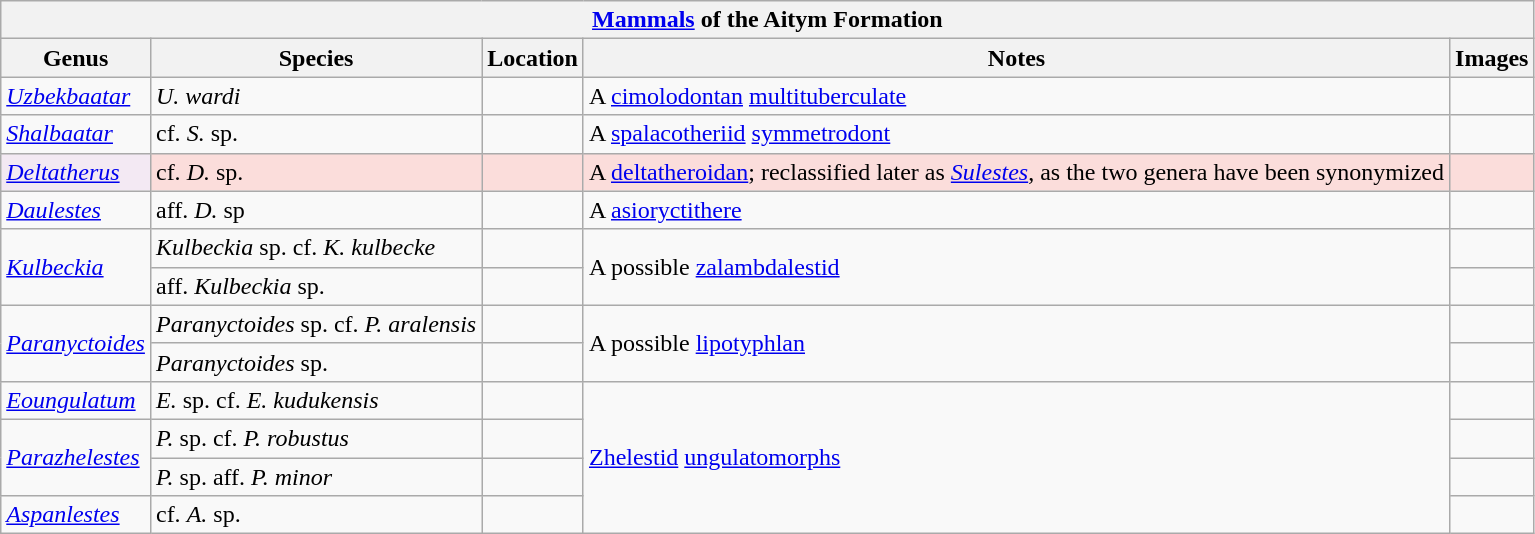<table class="wikitable" align="center">
<tr>
<th colspan="5" align="center"><strong><a href='#'>Mammals</a> of the Aitym Formation</strong></th>
</tr>
<tr>
<th>Genus</th>
<th>Species</th>
<th>Location</th>
<th>Notes</th>
<th>Images</th>
</tr>
<tr>
<td><em><a href='#'>Uzbekbaatar</a></em></td>
<td><em>U. wardi</em></td>
<td></td>
<td>A <a href='#'>cimolodontan</a> <a href='#'>multituberculate</a></td>
<td></td>
</tr>
<tr>
<td><em><a href='#'>Shalbaatar</a></em></td>
<td>cf. <em>S.</em> sp.</td>
<td></td>
<td>A <a href='#'>spalacotheriid</a> <a href='#'>symmetrodont</a></td>
<td></td>
</tr>
<tr>
<td style="background:#f3e9f3;"><em><a href='#'>Deltatherus</a></em></td>
<td style="background:#fbdddb;">cf. <em>D.</em> sp.</td>
<td style="background:#fbdddb;"></td>
<td style="background:#fbdddb;">A <a href='#'>deltatheroidan</a>; reclassified later as <em><a href='#'>Sulestes</a></em>, as the two genera have been synonymized</td>
<td style="background:#fbdddb;"></td>
</tr>
<tr>
<td><em><a href='#'>Daulestes</a></em></td>
<td>aff. <em>D.</em> sp</td>
<td></td>
<td>A <a href='#'>asioryctithere</a></td>
<td></td>
</tr>
<tr>
<td rowspan="2"><em><a href='#'>Kulbeckia</a></em></td>
<td><em>Kulbeckia</em> sp. cf. <em>K. kulbecke</em></td>
<td></td>
<td rowspan="2">A possible <a href='#'>zalambdalestid</a></td>
<td></td>
</tr>
<tr>
<td>aff. <em>Kulbeckia</em> sp.</td>
<td></td>
<td></td>
</tr>
<tr>
<td rowspan="2"><em><a href='#'>Paranyctoides</a></em></td>
<td><em>Paranyctoides</em> sp. cf. <em>P. aralensis</em></td>
<td></td>
<td rowspan="2">A possible <a href='#'>lipotyphlan</a></td>
<td></td>
</tr>
<tr>
<td><em>Paranyctoides</em> sp.</td>
<td></td>
<td></td>
</tr>
<tr>
<td><em><a href='#'>Eoungulatum</a></em></td>
<td><em>E.</em> sp. cf. <em>E. kudukensis</em></td>
<td></td>
<td rowspan="4"><a href='#'>Zhelestid</a> <a href='#'>ungulatomorphs</a></td>
<td></td>
</tr>
<tr>
<td rowspan="2"><em><a href='#'>Parazhelestes</a></em></td>
<td><em>P.</em> sp. cf. <em>P. robustus</em></td>
<td></td>
<td></td>
</tr>
<tr>
<td><em>P.</em> sp. aff. <em>P. minor</em></td>
<td></td>
<td></td>
</tr>
<tr>
<td><em><a href='#'>Aspanlestes</a></em></td>
<td>cf. <em>A.</em> sp.</td>
<td></td>
<td></td>
</tr>
</table>
